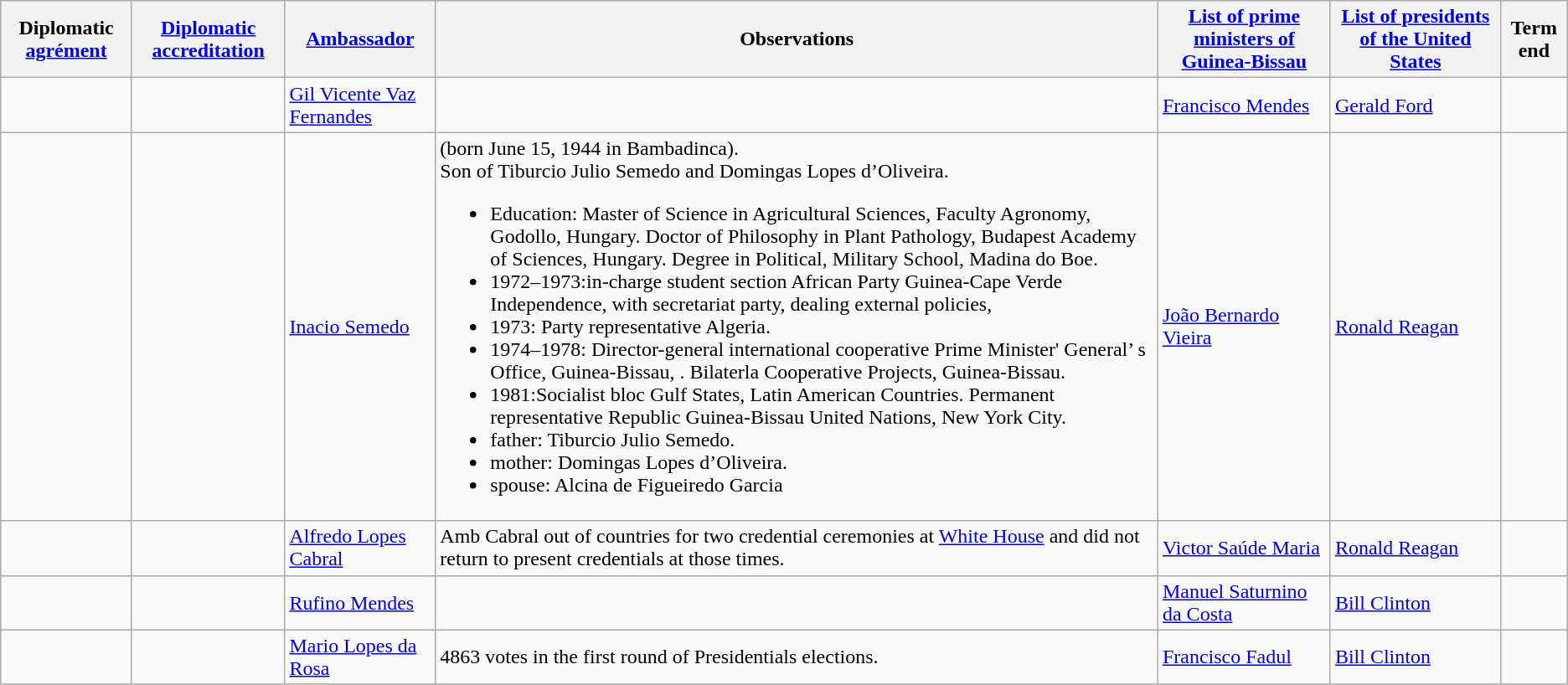<table class="wikitable sortable">
<tr>
<th>Diplomatic <a href='#'>agrément</a></th>
<th><a href='#'>Diplomatic accreditation</a></th>
<th><a href='#'>Ambassador</a></th>
<th>Observations</th>
<th><a href='#'>List of prime ministers of Guinea-Bissau</a></th>
<th><a href='#'>List of presidents of the United States</a></th>
<th>Term end</th>
</tr>
<tr>
<td></td>
<td></td>
<td><a href='#'>Gil Vicente Vaz Fernandes</a></td>
<td></td>
<td><a href='#'>Francisco Mendes</a></td>
<td><a href='#'>Gerald Ford</a></td>
<td></td>
</tr>
<tr>
<td></td>
<td></td>
<td><a href='#'>Inacio Semedo</a></td>
<td>(born June 15, 1944 in Bambadinca).<br>Son of Tiburcio Julio Semedo and Domingas Lopes d’Oliveira.<ul><li>Education: Master of Science in Agricultural Sciences, Faculty Agronomy, Godollo, Hungary. Doctor of Philosophy in Plant Pathology, Budapest Academy of Sciences, Hungary. Degree in Political, Military School, Madina do Boe.</li><li>1972–1973:in-charge student section African Party Guinea-Cape Verde Independence, with secretariat party, dealing external policies,</li><li>1973: Party representative Algeria.</li><li>1974–1978: Director-general international cooperative Prime Minister' General’ s Office, Guinea-Bissau, . Bilaterla Cooperative Projects, Guinea-Bissau.</li><li>1981:Socialist bloc Gulf States, Latin American Countries. Permanent representative Republic Guinea-Bissau United Nations, New York City.</li><li>father: Tiburcio Julio Semedo.</li><li>mother: Domingas Lopes d’Oliveira.</li><li>spouse: Alcina de Figueiredo Garcia</li></ul></td>
<td><a href='#'>João Bernardo Vieira</a></td>
<td><a href='#'>Ronald Reagan</a></td>
<td></td>
</tr>
<tr>
<td></td>
<td></td>
<td><a href='#'>Alfredo Lopes Cabral</a></td>
<td>Amb Cabral out of countries for two credential ceremonies at <a href='#'>White House</a>   and  did not return to present credentials at those times.</td>
<td><a href='#'>Victor Saúde Maria</a></td>
<td><a href='#'>Ronald Reagan</a></td>
<td></td>
</tr>
<tr>
<td></td>
<td></td>
<td><a href='#'>Rufino Mendes</a></td>
<td></td>
<td><a href='#'>Manuel Saturnino da Costa</a></td>
<td><a href='#'>Bill Clinton</a></td>
<td></td>
</tr>
<tr>
<td></td>
<td></td>
<td><a href='#'>Mario Lopes da Rosa</a></td>
<td>4863 votes in the  first round of Presidentials elections.</td>
<td><a href='#'>Francisco Fadul</a></td>
<td><a href='#'>Bill Clinton</a></td>
<td></td>
</tr>
</table>
